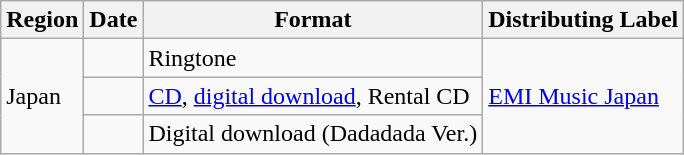<table class="wikitable">
<tr>
<th>Region</th>
<th>Date</th>
<th>Format</th>
<th>Distributing Label</th>
</tr>
<tr>
<td rowspan="3">Japan</td>
<td></td>
<td>Ringtone</td>
<td rowspan="3"><a href='#'>EMI Music Japan</a></td>
</tr>
<tr>
<td></td>
<td><a href='#'>CD</a>, <a href='#'>digital download</a>, Rental CD</td>
</tr>
<tr>
<td></td>
<td>Digital download (Dadadada Ver.)</td>
</tr>
</table>
